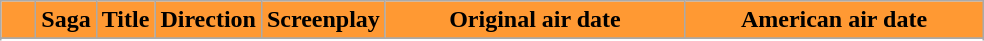<table class="wikitable plainrowheaders wikiepisodetable">
<tr>
<th style="width:1em; background: #f93;"></th>
<th style="width:1em; background: #f93;">Saga </th>
<th style="background: #f93;">Title</th>
<th style="background: #f93;">Direction</th>
<th style="background: #f93;">Screenplay</th>
<th style="width:12em; background: #f93;">Original air date</th>
<th style="width:12em; background: #f93;">American air date </th>
</tr>
<tr>
</tr>
<tr>
</tr>
</table>
